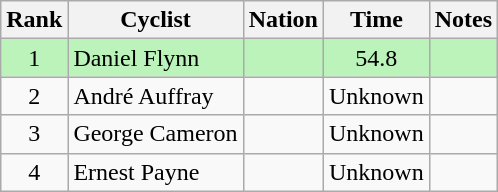<table class="wikitable sortable">
<tr>
<th>Rank</th>
<th>Cyclist</th>
<th>Nation</th>
<th>Time</th>
<th>Notes</th>
</tr>
<tr bgcolor=bbf3bb>
<td align=center>1</td>
<td>Daniel Flynn</td>
<td></td>
<td align=center>54.8</td>
<td align=center></td>
</tr>
<tr>
<td align=center>2</td>
<td>André Auffray</td>
<td></td>
<td align=center>Unknown</td>
<td></td>
</tr>
<tr>
<td align=center>3</td>
<td>George Cameron</td>
<td></td>
<td align=center>Unknown</td>
<td></td>
</tr>
<tr>
<td align=center>4</td>
<td>Ernest Payne</td>
<td></td>
<td align=center>Unknown</td>
<td></td>
</tr>
</table>
